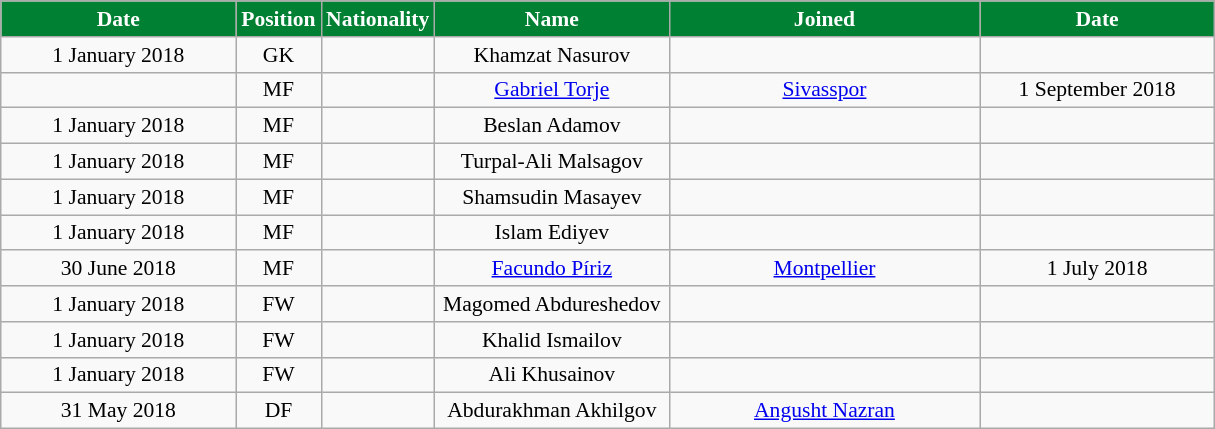<table class="wikitable"  style="text-align:center; font-size:90%; ">
<tr>
<th style="background:#008033; color:white; width:150px;">Date</th>
<th style="background:#008033; color:white; width:50px;">Position</th>
<th style="background:#008033; color:white; width:50px;">Nationality</th>
<th style="background:#008033; color:white; width:150px;">Name</th>
<th style="background:#008033; color:white; width:200px;">Joined</th>
<th style="background:#008033; color:white; width:150px;">Date</th>
</tr>
<tr>
<td>1 January 2018</td>
<td>GK</td>
<td></td>
<td>Khamzat Nasurov</td>
<td></td>
<td></td>
</tr>
<tr>
<td></td>
<td>MF</td>
<td></td>
<td><a href='#'>Gabriel Torje</a></td>
<td><a href='#'>Sivasspor</a></td>
<td>1 September 2018</td>
</tr>
<tr>
<td>1 January 2018</td>
<td>MF</td>
<td></td>
<td>Beslan Adamov</td>
<td></td>
<td></td>
</tr>
<tr>
<td>1 January 2018</td>
<td>MF</td>
<td></td>
<td>Turpal-Ali Malsagov</td>
<td></td>
<td></td>
</tr>
<tr>
<td>1 January 2018</td>
<td>MF</td>
<td></td>
<td>Shamsudin Masayev</td>
<td></td>
<td></td>
</tr>
<tr>
<td>1 January 2018</td>
<td>MF</td>
<td></td>
<td>Islam Ediyev</td>
<td></td>
<td></td>
</tr>
<tr>
<td>30 June 2018</td>
<td>MF</td>
<td></td>
<td><a href='#'>Facundo Píriz</a></td>
<td><a href='#'>Montpellier</a></td>
<td>1 July 2018</td>
</tr>
<tr>
<td>1 January 2018</td>
<td>FW</td>
<td></td>
<td>Magomed Abdureshedov</td>
<td></td>
<td></td>
</tr>
<tr>
<td>1 January 2018</td>
<td>FW</td>
<td></td>
<td>Khalid Ismailov</td>
<td></td>
<td></td>
</tr>
<tr>
<td>1 January 2018</td>
<td>FW</td>
<td></td>
<td>Ali Khusainov</td>
<td></td>
<td></td>
</tr>
<tr>
<td>31 May 2018</td>
<td>DF</td>
<td></td>
<td>Abdurakhman Akhilgov</td>
<td><a href='#'>Angusht Nazran</a></td>
<td></td>
</tr>
</table>
